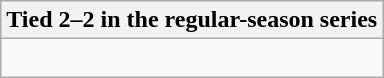<table class="wikitable collapsible collapsed">
<tr>
<th>Tied 2–2 in the regular-season series</th>
</tr>
<tr>
<td><br>


</td>
</tr>
</table>
